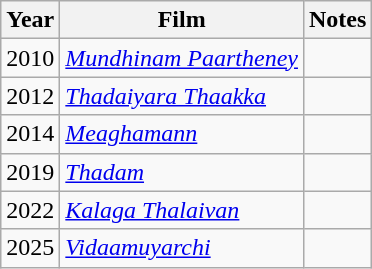<table class="wikitable">
<tr>
<th>Year</th>
<th>Film</th>
<th>Notes</th>
</tr>
<tr>
<td>2010</td>
<td><em><a href='#'>Mundhinam Paartheney</a></em></td>
<td></td>
</tr>
<tr>
<td>2012</td>
<td><em><a href='#'>Thadaiyara Thaakka</a></em></td>
<td></td>
</tr>
<tr>
<td>2014</td>
<td><em><a href='#'>Meaghamann</a></em></td>
<td></td>
</tr>
<tr>
<td>2019</td>
<td><em><a href='#'>Thadam</a></em></td>
<td></td>
</tr>
<tr>
<td>2022</td>
<td><em><a href='#'>Kalaga Thalaivan</a></em></td>
<td></td>
</tr>
<tr>
<td>2025</td>
<td><em><a href='#'>Vidaamuyarchi</a></em></td>
<td></td>
</tr>
</table>
